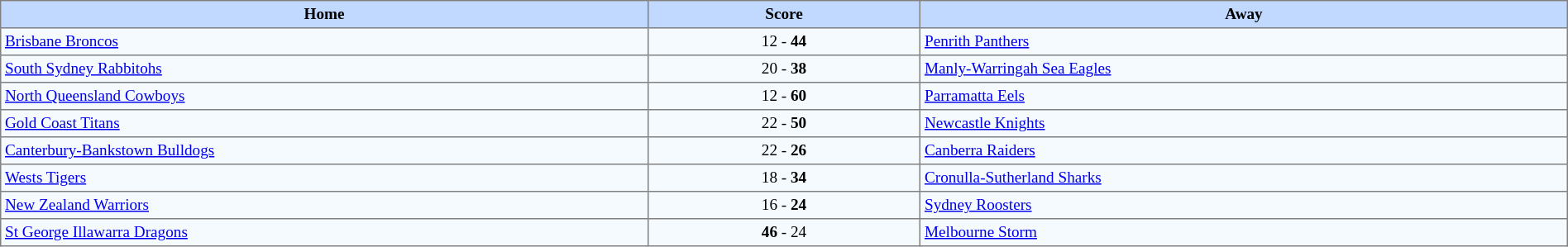<table border=1 style="border-collapse:collapse; font-size:80%;text-align:center;" cellpadding=3 cellspacing=0 width=100%>
<tr bgcolor=#C1D8FF>
<th rowpsan=2 width=19%>Home</th>
<th rowspan=1 width=8%>Score</th>
<th rowpsan=2 width=19%>Away</th>
</tr>
<tr style="text-align:center; background:#f5faff;">
<td align="left"> <a href='#'>Brisbane Broncos</a></td>
<td>12 - <strong>44</strong></td>
<td align="left"> <a href='#'>Penrith Panthers</a></td>
</tr>
<tr style="text-align:center; background:#f5faff;">
<td align="left"> <a href='#'>South Sydney Rabbitohs</a></td>
<td>20 - <strong>38</strong></td>
<td align="left"> <a href='#'>Manly-Warringah Sea Eagles</a></td>
</tr>
<tr style="text-align:center; background:#f5faff;">
<td align="left"> <a href='#'>North Queensland Cowboys</a></td>
<td>12 - <strong>60</strong></td>
<td align="left"> <a href='#'>Parramatta Eels</a></td>
</tr>
<tr style="text-align:center; background:#f5faff;">
<td align="left"> <a href='#'>Gold Coast Titans</a></td>
<td>22 - <strong>50</strong></td>
<td align="left"> <a href='#'>Newcastle Knights</a></td>
</tr>
<tr style="text-align:center; background:#f5faff;">
<td align="left"> <a href='#'>Canterbury-Bankstown Bulldogs</a></td>
<td>22 - <strong>26</strong></td>
<td align="left"> <a href='#'>Canberra Raiders</a></td>
</tr>
<tr style="text-align:center; background:#f5faff;">
<td align="left"> <a href='#'>Wests Tigers</a></td>
<td>18 - <strong>34</strong></td>
<td align="left"> <a href='#'>Cronulla-Sutherland Sharks</a></td>
</tr>
<tr style="text-align:center; background:#f5faff;">
<td align="left"> <a href='#'>New Zealand Warriors</a></td>
<td>16 - <strong>24</strong></td>
<td align="left"> <a href='#'>Sydney Roosters</a></td>
</tr>
<tr style="text-align:center; background:#f5faff;">
<td align="left"> <a href='#'>St George Illawarra Dragons</a></td>
<td><strong>46</strong> - 24</td>
<td align="left"> <a href='#'>Melbourne Storm</a></td>
</tr>
</table>
